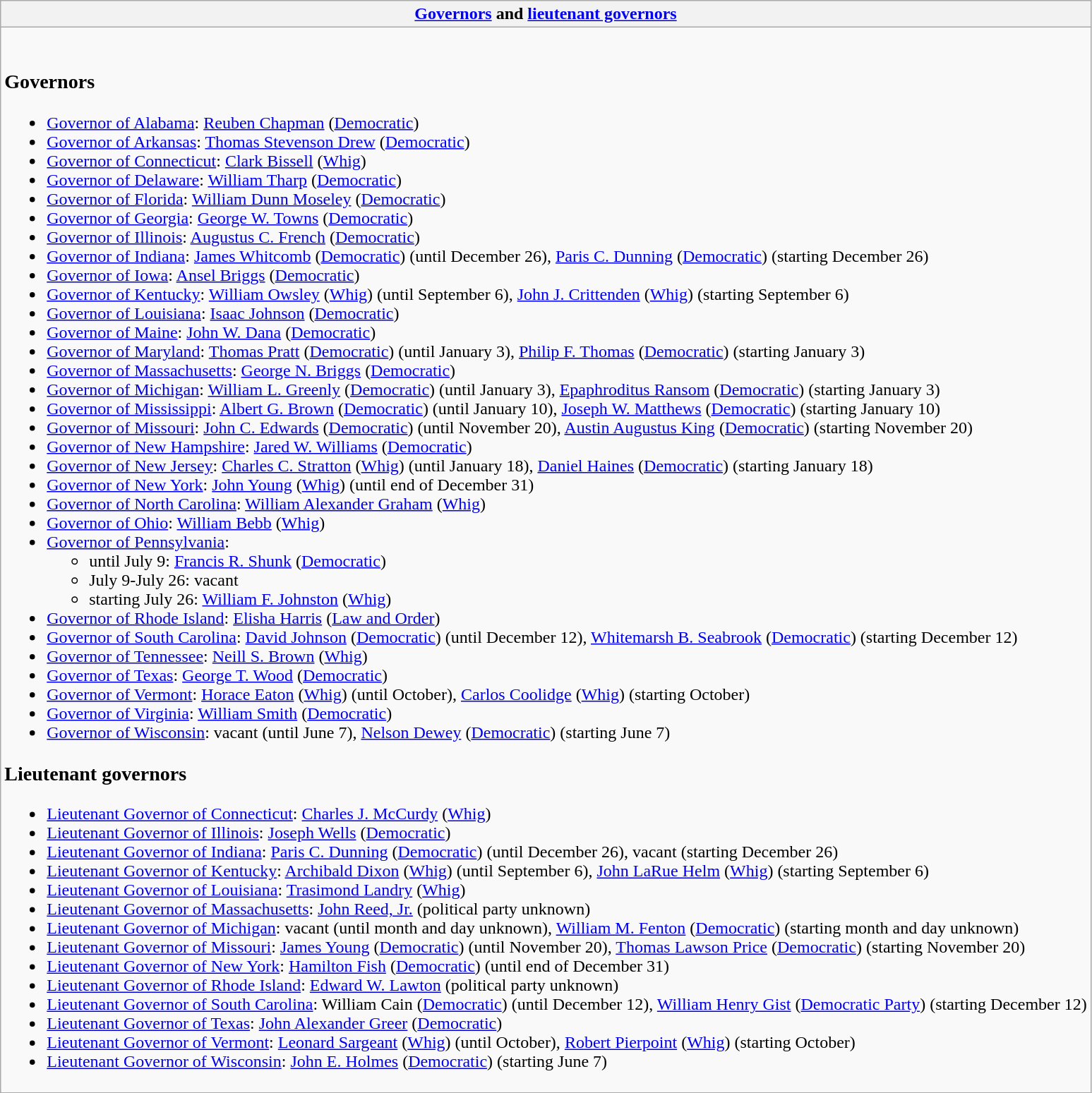<table class="wikitable collapsible collapsed">
<tr>
<th><a href='#'>Governors</a> and <a href='#'>lieutenant governors</a></th>
</tr>
<tr>
<td><br><h3>Governors</h3><ul><li><a href='#'>Governor of Alabama</a>: <a href='#'>Reuben Chapman</a> (<a href='#'>Democratic</a>)</li><li><a href='#'>Governor of Arkansas</a>: <a href='#'>Thomas Stevenson Drew</a> (<a href='#'>Democratic</a>)</li><li><a href='#'>Governor of Connecticut</a>: <a href='#'>Clark Bissell</a> (<a href='#'>Whig</a>)</li><li><a href='#'>Governor of Delaware</a>: <a href='#'>William Tharp</a> (<a href='#'>Democratic</a>)</li><li><a href='#'>Governor of Florida</a>: <a href='#'>William Dunn Moseley</a> (<a href='#'>Democratic</a>)</li><li><a href='#'>Governor of Georgia</a>: <a href='#'>George W. Towns</a> (<a href='#'>Democratic</a>)</li><li><a href='#'>Governor of Illinois</a>: <a href='#'>Augustus C. French</a> (<a href='#'>Democratic</a>)</li><li><a href='#'>Governor of Indiana</a>: <a href='#'>James Whitcomb</a> (<a href='#'>Democratic</a>) (until December 26), <a href='#'>Paris C. Dunning</a> (<a href='#'>Democratic</a>) (starting December 26)</li><li><a href='#'>Governor of Iowa</a>: <a href='#'>Ansel Briggs</a> (<a href='#'>Democratic</a>)</li><li><a href='#'>Governor of Kentucky</a>: <a href='#'>William Owsley</a> (<a href='#'>Whig</a>) (until September 6), <a href='#'>John J. Crittenden</a> (<a href='#'>Whig</a>) (starting September 6)</li><li><a href='#'>Governor of Louisiana</a>: <a href='#'>Isaac Johnson</a> (<a href='#'>Democratic</a>)</li><li><a href='#'>Governor of Maine</a>: <a href='#'>John W. Dana</a> (<a href='#'>Democratic</a>)</li><li><a href='#'>Governor of Maryland</a>: <a href='#'>Thomas Pratt</a> (<a href='#'>Democratic</a>) (until January 3), <a href='#'>Philip F. Thomas</a> (<a href='#'>Democratic</a>) (starting January 3)</li><li><a href='#'>Governor of Massachusetts</a>: <a href='#'>George N. Briggs</a> (<a href='#'>Democratic</a>)</li><li><a href='#'>Governor of Michigan</a>: <a href='#'>William L. Greenly</a> (<a href='#'>Democratic</a>) (until January 3), <a href='#'>Epaphroditus Ransom</a> (<a href='#'>Democratic</a>) (starting January 3)</li><li><a href='#'>Governor of Mississippi</a>: <a href='#'>Albert G. Brown</a> (<a href='#'>Democratic</a>) (until January 10), <a href='#'>Joseph W. Matthews</a> (<a href='#'>Democratic</a>) (starting January 10)</li><li><a href='#'>Governor of Missouri</a>: <a href='#'>John C. Edwards</a> (<a href='#'>Democratic</a>) (until November 20), <a href='#'>Austin Augustus King</a> (<a href='#'>Democratic</a>) (starting November 20)</li><li><a href='#'>Governor of New Hampshire</a>: <a href='#'>Jared W. Williams</a> (<a href='#'>Democratic</a>)</li><li><a href='#'>Governor of New Jersey</a>: <a href='#'>Charles C. Stratton</a> (<a href='#'>Whig</a>) (until January 18), <a href='#'>Daniel Haines</a> (<a href='#'>Democratic</a>) (starting January 18)</li><li><a href='#'>Governor of New York</a>: <a href='#'>John Young</a> (<a href='#'>Whig</a>) (until end of December 31)</li><li><a href='#'>Governor of North Carolina</a>: <a href='#'>William Alexander Graham</a> (<a href='#'>Whig</a>)</li><li><a href='#'>Governor of Ohio</a>: <a href='#'>William Bebb</a> (<a href='#'>Whig</a>)</li><li><a href='#'>Governor of Pennsylvania</a>:<ul><li>until July 9: <a href='#'>Francis R. Shunk</a> (<a href='#'>Democratic</a>)</li><li>July 9-July 26: vacant</li><li>starting July 26: <a href='#'>William F. Johnston</a> (<a href='#'>Whig</a>)</li></ul></li><li><a href='#'>Governor of Rhode Island</a>: <a href='#'>Elisha Harris</a> (<a href='#'>Law and Order</a>)</li><li><a href='#'>Governor of South Carolina</a>: <a href='#'>David Johnson</a> (<a href='#'>Democratic</a>) (until December 12), <a href='#'>Whitemarsh B. Seabrook</a> (<a href='#'>Democratic</a>) (starting December 12)</li><li><a href='#'>Governor of Tennessee</a>: <a href='#'>Neill S. Brown</a> (<a href='#'>Whig</a>)</li><li><a href='#'>Governor of Texas</a>: <a href='#'>George T. Wood</a> (<a href='#'>Democratic</a>)</li><li><a href='#'>Governor of Vermont</a>: <a href='#'>Horace Eaton</a> (<a href='#'>Whig</a>) (until October), <a href='#'>Carlos Coolidge</a> (<a href='#'>Whig</a>) (starting October)</li><li><a href='#'>Governor of Virginia</a>: <a href='#'>William Smith</a> (<a href='#'>Democratic</a>)</li><li><a href='#'>Governor of Wisconsin</a>: vacant (until June 7), <a href='#'>Nelson Dewey</a> (<a href='#'>Democratic</a>) (starting June 7)</li></ul><h3>Lieutenant governors</h3><ul><li><a href='#'>Lieutenant Governor of Connecticut</a>: <a href='#'>Charles J. McCurdy</a> (<a href='#'>Whig</a>)</li><li><a href='#'>Lieutenant Governor of Illinois</a>: <a href='#'>Joseph Wells</a> (<a href='#'>Democratic</a>)</li><li><a href='#'>Lieutenant Governor of Indiana</a>: <a href='#'>Paris C. Dunning</a> (<a href='#'>Democratic</a>) (until December 26), vacant (starting December 26)</li><li><a href='#'>Lieutenant Governor of Kentucky</a>: <a href='#'>Archibald Dixon</a> (<a href='#'>Whig</a>) (until September 6), <a href='#'>John LaRue Helm</a> (<a href='#'>Whig</a>) (starting September 6)</li><li><a href='#'>Lieutenant Governor of Louisiana</a>: <a href='#'>Trasimond Landry</a> (<a href='#'>Whig</a>)</li><li><a href='#'>Lieutenant Governor of Massachusetts</a>: <a href='#'>John Reed, Jr.</a> (political party unknown)</li><li><a href='#'>Lieutenant Governor of Michigan</a>: vacant (until month and day unknown), <a href='#'>William M. Fenton</a> (<a href='#'>Democratic</a>) (starting month and day unknown)</li><li><a href='#'>Lieutenant Governor of Missouri</a>: <a href='#'>James Young</a> (<a href='#'>Democratic</a>) (until November 20), <a href='#'>Thomas Lawson Price</a> (<a href='#'>Democratic</a>) (starting November 20)</li><li><a href='#'>Lieutenant Governor of New York</a>: <a href='#'>Hamilton Fish</a> (<a href='#'>Democratic</a>) (until end of December 31)</li><li><a href='#'>Lieutenant Governor of Rhode Island</a>: <a href='#'>Edward W. Lawton</a> (political party unknown)</li><li><a href='#'>Lieutenant Governor of South Carolina</a>: William Cain (<a href='#'>Democratic</a>) (until December 12), <a href='#'>William Henry Gist</a> (<a href='#'>Democratic Party</a>) (starting December 12)</li><li><a href='#'>Lieutenant Governor of Texas</a>: <a href='#'>John Alexander Greer</a> (<a href='#'>Democratic</a>)</li><li><a href='#'>Lieutenant Governor of Vermont</a>: <a href='#'>Leonard Sargeant</a> (<a href='#'>Whig</a>) (until October), <a href='#'>Robert Pierpoint</a> (<a href='#'>Whig</a>) (starting October)</li><li><a href='#'>Lieutenant Governor of Wisconsin</a>: <a href='#'>John E. Holmes</a> (<a href='#'>Democratic</a>) (starting June 7)</li></ul></td>
</tr>
</table>
